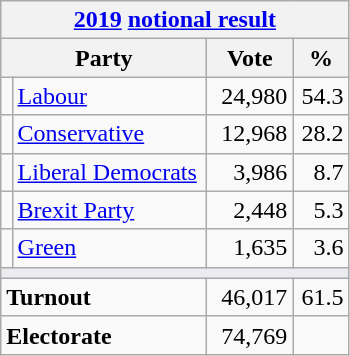<table class="wikitable">
<tr>
<th colspan="4"><a href='#'>2019</a> <a href='#'>notional result</a></th>
</tr>
<tr>
<th bgcolor="#DDDDFF" width="130px" colspan="2">Party</th>
<th bgcolor="#DDDDFF" width="50px">Vote</th>
<th bgcolor="#DDDDFF" width="30px">%</th>
</tr>
<tr>
<td></td>
<td><a href='#'>Labour</a></td>
<td align=right>24,980</td>
<td align=right>54.3</td>
</tr>
<tr>
<td></td>
<td><a href='#'>Conservative</a></td>
<td align=right>12,968</td>
<td align=right>28.2</td>
</tr>
<tr>
<td></td>
<td><a href='#'>Liberal Democrats</a></td>
<td align=right>3,986</td>
<td align=right>8.7</td>
</tr>
<tr>
<td></td>
<td><a href='#'>Brexit Party</a></td>
<td align=right>2,448</td>
<td align=right>5.3</td>
</tr>
<tr>
<td></td>
<td><a href='#'>Green</a></td>
<td align=right>1,635</td>
<td align=right>3.6</td>
</tr>
<tr>
<td colspan="4" bgcolor="#EAECF0"></td>
</tr>
<tr>
<td colspan="2"><strong>Turnout</strong></td>
<td align=right>46,017</td>
<td align=right>61.5</td>
</tr>
<tr>
<td colspan="2"><strong>Electorate</strong></td>
<td align=right>74,769</td>
</tr>
</table>
